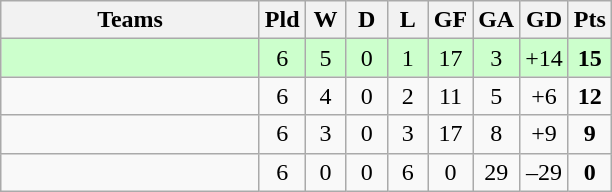<table class="wikitable" style="text-align: center;">
<tr>
<th width=165>Teams</th>
<th width=20>Pld</th>
<th width=20>W</th>
<th width=20>D</th>
<th width=20>L</th>
<th width=20>GF</th>
<th width=20>GA</th>
<th width=20>GD</th>
<th width=20>Pts</th>
</tr>
<tr align=center style="background:#ccffcc;">
<td style="text-align:left;"></td>
<td>6</td>
<td>5</td>
<td>0</td>
<td>1</td>
<td>17</td>
<td>3</td>
<td>+14</td>
<td><strong>15</strong></td>
</tr>
<tr align=center>
<td style="text-align:left;"></td>
<td>6</td>
<td>4</td>
<td>0</td>
<td>2</td>
<td>11</td>
<td>5</td>
<td>+6</td>
<td><strong>12</strong></td>
</tr>
<tr align=center>
<td style="text-align:left;"></td>
<td>6</td>
<td>3</td>
<td>0</td>
<td>3</td>
<td>17</td>
<td>8</td>
<td>+9</td>
<td><strong>9</strong></td>
</tr>
<tr align=center>
<td style="text-align:left;"></td>
<td>6</td>
<td>0</td>
<td>0</td>
<td>6</td>
<td>0</td>
<td>29</td>
<td>–29</td>
<td><strong>0</strong></td>
</tr>
</table>
